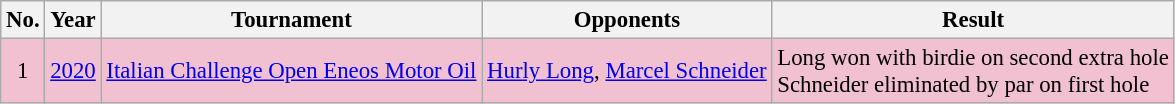<table class="wikitable" style="font-size:95%;">
<tr>
<th>No.</th>
<th>Year</th>
<th>Tournament</th>
<th>Opponents</th>
<th>Result</th>
</tr>
<tr style="background:#F2C1D1;">
<td align=center>1</td>
<td><a href='#'>2020</a></td>
<td><a href='#'>Italian Challenge Open Eneos Motor Oil</a></td>
<td> <a href='#'>Hurly Long</a>,  <a href='#'>Marcel Schneider</a></td>
<td>Long won with birdie on second extra hole<br>Schneider eliminated by par on first hole</td>
</tr>
</table>
